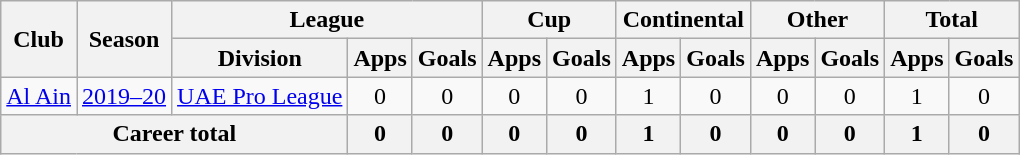<table class="wikitable" style="text-align: center">
<tr>
<th rowspan="2">Club</th>
<th rowspan="2">Season</th>
<th colspan="3">League</th>
<th colspan="2">Cup</th>
<th colspan="2">Continental</th>
<th colspan="2">Other</th>
<th colspan="2">Total</th>
</tr>
<tr>
<th>Division</th>
<th>Apps</th>
<th>Goals</th>
<th>Apps</th>
<th>Goals</th>
<th>Apps</th>
<th>Goals</th>
<th>Apps</th>
<th>Goals</th>
<th>Apps</th>
<th>Goals</th>
</tr>
<tr>
<td><a href='#'>Al Ain</a></td>
<td><a href='#'>2019–20</a></td>
<td><a href='#'>UAE Pro League</a></td>
<td>0</td>
<td>0</td>
<td>0</td>
<td>0</td>
<td>1</td>
<td>0</td>
<td>0</td>
<td>0</td>
<td>1</td>
<td>0</td>
</tr>
<tr>
<th colspan=3>Career total</th>
<th>0</th>
<th>0</th>
<th>0</th>
<th>0</th>
<th>1</th>
<th>0</th>
<th>0</th>
<th>0</th>
<th>1</th>
<th>0</th>
</tr>
</table>
